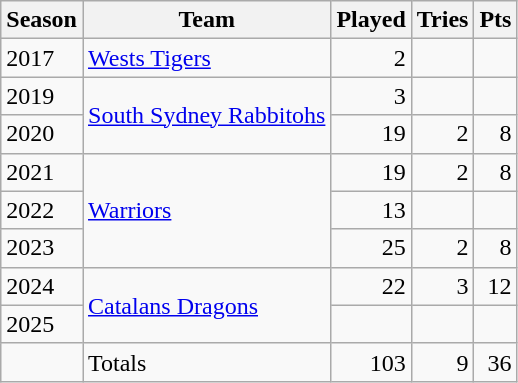<table class="wikitable">
<tr>
<th>Season</th>
<th>Team</th>
<th>Played</th>
<th>Tries</th>
<th>Pts</th>
</tr>
<tr>
<td>2017</td>
<td> <a href='#'>Wests Tigers</a></td>
<td align=right>2</td>
<td></td>
<td></td>
</tr>
<tr>
<td>2019</td>
<td rowspan="2"> <a href='#'>South Sydney Rabbitohs</a></td>
<td align=right>3</td>
<td></td>
<td></td>
</tr>
<tr>
<td>2020</td>
<td align=right>19</td>
<td align=right>2</td>
<td align=right>8</td>
</tr>
<tr>
<td>2021</td>
<td rowspan="3"> <a href='#'>Warriors</a></td>
<td align=right>19</td>
<td align=right>2</td>
<td align=right>8</td>
</tr>
<tr>
<td>2022</td>
<td align=right>13</td>
<td></td>
<td></td>
</tr>
<tr>
<td>2023</td>
<td align=right>25</td>
<td align=right>2</td>
<td align=right>8</td>
</tr>
<tr>
<td>2024</td>
<td rowspan="2"> <a href='#'>Catalans Dragons</a></td>
<td align=right>22</td>
<td align=right>3</td>
<td align=right>12</td>
</tr>
<tr>
<td>2025</td>
<td></td>
<td></td>
<td></td>
</tr>
<tr>
<td></td>
<td>Totals</td>
<td align="right">103</td>
<td align="right">9</td>
<td align="right">36</td>
</tr>
</table>
